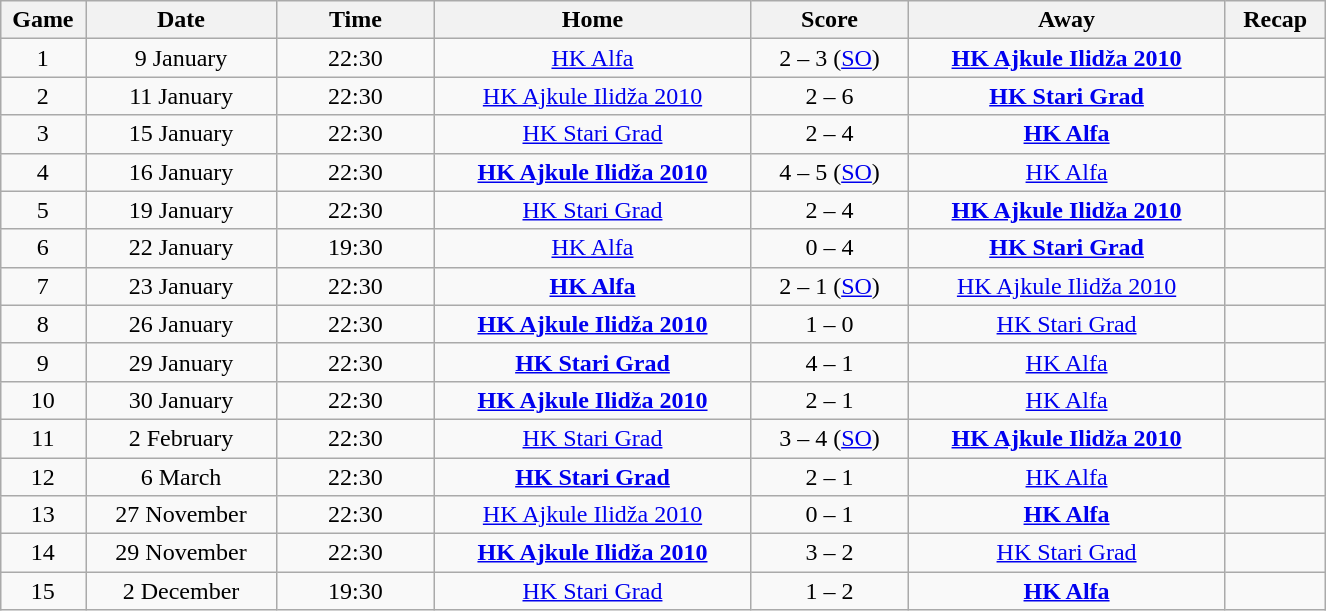<table class="wikitable" width="70%" style="margin: 1em auto 1em auto">
<tr>
<th width="1%">Game</th>
<th width="6%">Date</th>
<th width="6%">Time</th>
<th width="12%">Home</th>
<th width="6%">Score</th>
<th width="12%">Away</th>
<th width="2%">Recap</th>
</tr>
<tr align="center">
<td>1</td>
<td>9 January</td>
<td>22:30</td>
<td><a href='#'>HK Alfa</a></td>
<td>2 – 3 (<a href='#'>SO</a>)</td>
<td><strong><a href='#'>HK Ajkule Ilidža 2010</a></strong></td>
<td></td>
</tr>
<tr align="center">
<td>2</td>
<td>11 January</td>
<td>22:30</td>
<td><a href='#'>HK Ajkule Ilidža 2010</a></td>
<td>2 – 6</td>
<td><strong><a href='#'>HK Stari Grad</a></strong></td>
<td></td>
</tr>
<tr align="center">
<td>3</td>
<td>15 January</td>
<td>22:30</td>
<td><a href='#'>HK Stari Grad</a></td>
<td>2 – 4</td>
<td><strong><a href='#'>HK Alfa</a></strong></td>
<td></td>
</tr>
<tr align="center">
<td>4</td>
<td>16 January</td>
<td>22:30</td>
<td><strong><a href='#'>HK Ajkule Ilidža 2010</a></strong></td>
<td>4 – 5 (<a href='#'>SO</a>)</td>
<td><a href='#'>HK Alfa</a></td>
<td></td>
</tr>
<tr align="center">
<td>5</td>
<td>19 January</td>
<td>22:30</td>
<td><a href='#'>HK Stari Grad</a></td>
<td>2 – 4</td>
<td><strong><a href='#'>HK Ajkule Ilidža 2010</a></strong></td>
<td></td>
</tr>
<tr align="center">
<td>6</td>
<td>22 January</td>
<td>19:30</td>
<td><a href='#'>HK Alfa</a></td>
<td>0 – 4</td>
<td><strong><a href='#'>HK Stari Grad</a></strong></td>
<td></td>
</tr>
<tr align="center">
<td>7</td>
<td>23 January</td>
<td>22:30</td>
<td><strong><a href='#'>HK Alfa</a></strong></td>
<td>2 – 1 (<a href='#'>SO</a>)</td>
<td><a href='#'>HK Ajkule Ilidža 2010</a></td>
<td></td>
</tr>
<tr align="center">
<td>8</td>
<td>26 January</td>
<td>22:30</td>
<td><strong><a href='#'>HK Ajkule Ilidža 2010</a></strong></td>
<td>1 – 0</td>
<td><a href='#'>HK Stari Grad</a></td>
<td></td>
</tr>
<tr align="center">
<td>9</td>
<td>29 January</td>
<td>22:30</td>
<td><strong><a href='#'>HK Stari Grad</a></strong></td>
<td>4 – 1</td>
<td><a href='#'>HK Alfa</a></td>
<td></td>
</tr>
<tr align="center">
<td>10</td>
<td>30 January</td>
<td>22:30</td>
<td><strong><a href='#'>HK Ajkule Ilidža 2010</a></strong></td>
<td>2 – 1</td>
<td><a href='#'>HK Alfa</a></td>
<td></td>
</tr>
<tr align="center">
<td>11</td>
<td>2 February</td>
<td>22:30</td>
<td><a href='#'>HK Stari Grad</a></td>
<td>3 – 4 (<a href='#'>SO</a>)</td>
<td><strong><a href='#'>HK Ajkule Ilidža 2010</a></strong></td>
<td></td>
</tr>
<tr align="center">
<td>12</td>
<td>6 March</td>
<td>22:30</td>
<td><strong><a href='#'>HK Stari Grad</a></strong></td>
<td>2 – 1</td>
<td><a href='#'>HK Alfa</a></td>
<td></td>
</tr>
<tr align="center">
<td>13</td>
<td>27 November</td>
<td>22:30</td>
<td><a href='#'>HK Ajkule Ilidža 2010</a></td>
<td>0 – 1</td>
<td><strong><a href='#'>HK Alfa</a></strong></td>
<td></td>
</tr>
<tr align="center">
<td>14</td>
<td>29 November</td>
<td>22:30</td>
<td><strong><a href='#'>HK Ajkule Ilidža 2010</a></strong></td>
<td>3 – 2</td>
<td><a href='#'>HK Stari Grad</a></td>
<td></td>
</tr>
<tr align="center">
<td>15</td>
<td>2 December</td>
<td>19:30</td>
<td><a href='#'>HK Stari Grad</a></td>
<td>1 – 2</td>
<td><strong><a href='#'>HK Alfa</a></strong></td>
<td></td>
</tr>
</table>
